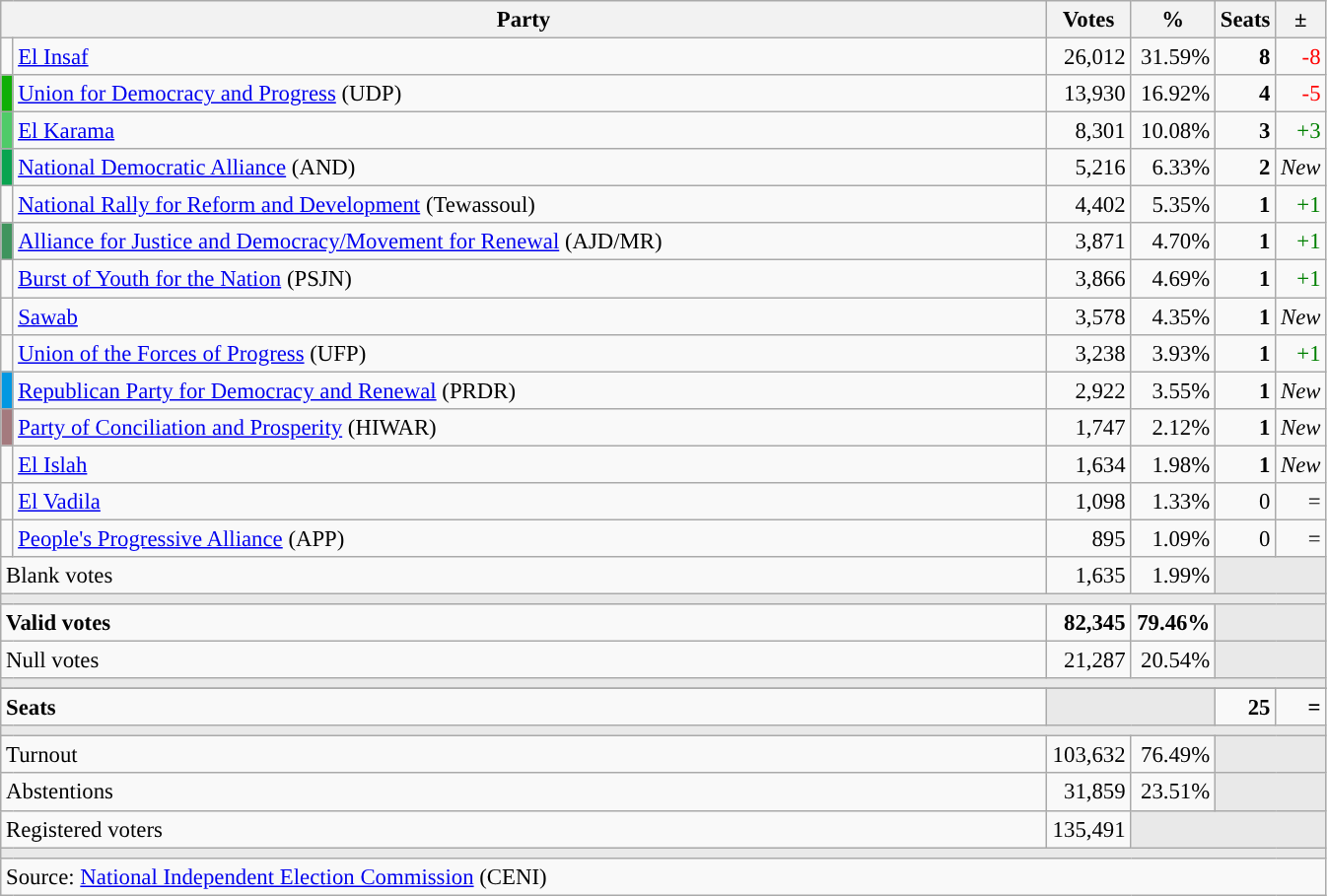<table class="wikitable" style="text-align:right;font-size:95%;">
<tr>
<th width="700" colspan="2">Party</th>
<th width="50">Votes</th>
<th width="50">%</th>
<th width="25">Seats</th>
<th width="20">±</th>
</tr>
<tr>
<td width="1" style="color:inherit;background:"></td>
<td style="text-align:left;"><a href='#'>El Insaf</a></td>
<td>26,012</td>
<td>31.59%</td>
<td><strong>8</strong></td>
<td style="color:red;">-8</td>
</tr>
<tr>
<td width="1" style="color:inherit;background:#0FAF05;"></td>
<td style="text-align:left;"><a href='#'>Union for Democracy and Progress</a> (UDP)</td>
<td>13,930</td>
<td>16.92%</td>
<td><strong>4</strong></td>
<td style="color:red;">-5</td>
</tr>
<tr>
<td width="1" style="color:inherit;background:#4FCB68;"></td>
<td style="text-align:left;"><a href='#'>El Karama</a></td>
<td>8,301</td>
<td>10.08%</td>
<td><strong>3</strong></td>
<td style="color:green;">+3</td>
</tr>
<tr>
<td width="1" style="color:inherit;background:#0AA450;"></td>
<td style="text-align:left;"><a href='#'>National Democratic Alliance</a> (AND)</td>
<td>5,216</td>
<td>6.33%</td>
<td><strong>2</strong></td>
<td><em>New</em></td>
</tr>
<tr>
<td width="1" style="color:inherit;background:"></td>
<td style="text-align:left;"><a href='#'>National Rally for Reform and Development</a> (Tewassoul)</td>
<td>4,402</td>
<td>5.35%</td>
<td><strong>1</strong></td>
<td style="color:green;">+1</td>
</tr>
<tr>
<td width="1" style="color:inherit;background:#3F945D;"></td>
<td style="text-align:left;"><a href='#'>Alliance for Justice and Democracy/Movement for Renewal</a> (AJD/MR)</td>
<td>3,871</td>
<td>4.70%</td>
<td><strong>1</strong></td>
<td style="color:green;">+1</td>
</tr>
<tr>
<td width="1" style="color:inherit;background:"></td>
<td style="text-align:left;"><a href='#'>Burst of Youth for the Nation</a> (PSJN)</td>
<td>3,866</td>
<td>4.69%</td>
<td><strong>1</strong></td>
<td style="color:green;">+1</td>
</tr>
<tr>
<td width="1" style="color:inherit;background:"></td>
<td style="text-align:left;"><a href='#'>Sawab</a></td>
<td>3,578</td>
<td>4.35%</td>
<td><strong>1</strong></td>
<td><em>New</em></td>
</tr>
<tr>
<td width="1" style="color:inherit;background:"></td>
<td style="text-align:left;"><a href='#'>Union of the Forces of Progress</a> (UFP)</td>
<td>3,238</td>
<td>3.93%</td>
<td><strong>1</strong></td>
<td style="color:green;">+1</td>
</tr>
<tr>
<td width="1" style="color:inherit;background:#0198E2;"></td>
<td style="text-align:left;"><a href='#'>Republican Party for Democracy and Renewal</a> (PRDR)</td>
<td>2,922</td>
<td>3.55%</td>
<td><strong>1</strong></td>
<td><em>New</em></td>
</tr>
<tr>
<td width="1" style="color:inherit;background:#A47A7E;"></td>
<td style="text-align:left;"><a href='#'>Party of Conciliation and Prosperity</a> (HIWAR)</td>
<td>1,747</td>
<td>2.12%</td>
<td><strong>1</strong></td>
<td><em>New</em></td>
</tr>
<tr>
<td width="1" style="color:inherit;background:"></td>
<td style="text-align:left;"><a href='#'>El Islah</a></td>
<td>1,634</td>
<td>1.98%</td>
<td><strong>1</strong></td>
<td><em>New</em></td>
</tr>
<tr>
<td width="1" style="color:inherit;background:"></td>
<td style="text-align:left;"><a href='#'>El Vadila</a></td>
<td>1,098</td>
<td>1.33%</td>
<td>0</td>
<td>=</td>
</tr>
<tr>
<td width="1" style="color:inherit;background:"></td>
<td style="text-align:left;"><a href='#'>People's Progressive Alliance</a> (APP)</td>
<td>895</td>
<td>1.09%</td>
<td>0</td>
<td>=</td>
</tr>
<tr>
<td colspan="2" style="text-align:left;">Blank votes</td>
<td>1,635</td>
<td>1.99%</td>
<td colspan="2" style="background:#E9E9E9;"></td>
</tr>
<tr>
<td colspan="6" style="background:#E9E9E9;"></td>
</tr>
<tr style="font-weight:bold;">
<td colspan="2" style="text-align:left;">Valid votes</td>
<td>82,345</td>
<td>79.46%</td>
<td colspan="2" style="background:#E9E9E9;"></td>
</tr>
<tr>
<td colspan="2" style="text-align:left;">Null votes</td>
<td>21,287</td>
<td>20.54%</td>
<td colspan="2" style="background:#E9E9E9;"></td>
</tr>
<tr>
<td colspan="6" style="background:#E9E9E9;"></td>
</tr>
<tr>
</tr>
<tr style="font-weight:bold;">
<td colspan="2" style="text-align:left;">Seats</td>
<td colspan="2" style="background:#E9E9E9;"></td>
<td>25</td>
<td>=</td>
</tr>
<tr>
<td colspan="6" style="background:#E9E9E9;"></td>
</tr>
<tr>
<td colspan="2" style="text-align:left;">Turnout</td>
<td>103,632</td>
<td>76.49%</td>
<td colspan="2" style="background:#E9E9E9;"></td>
</tr>
<tr>
<td colspan="2" style="text-align:left;">Abstentions</td>
<td>31,859</td>
<td>23.51%</td>
<td colspan="2" style="background:#E9E9E9;"></td>
</tr>
<tr>
<td colspan="2" style="text-align:left;">Registered voters</td>
<td>135,491</td>
<td colspan="3" style="background:#E9E9E9;"></td>
</tr>
<tr>
<td colspan="6" style="background:#E9E9E9;"></td>
</tr>
<tr>
<td colspan="6" style="text-align:left;">Source: <a href='#'>National Independent Election Commission</a> (CENI)</td>
</tr>
</table>
